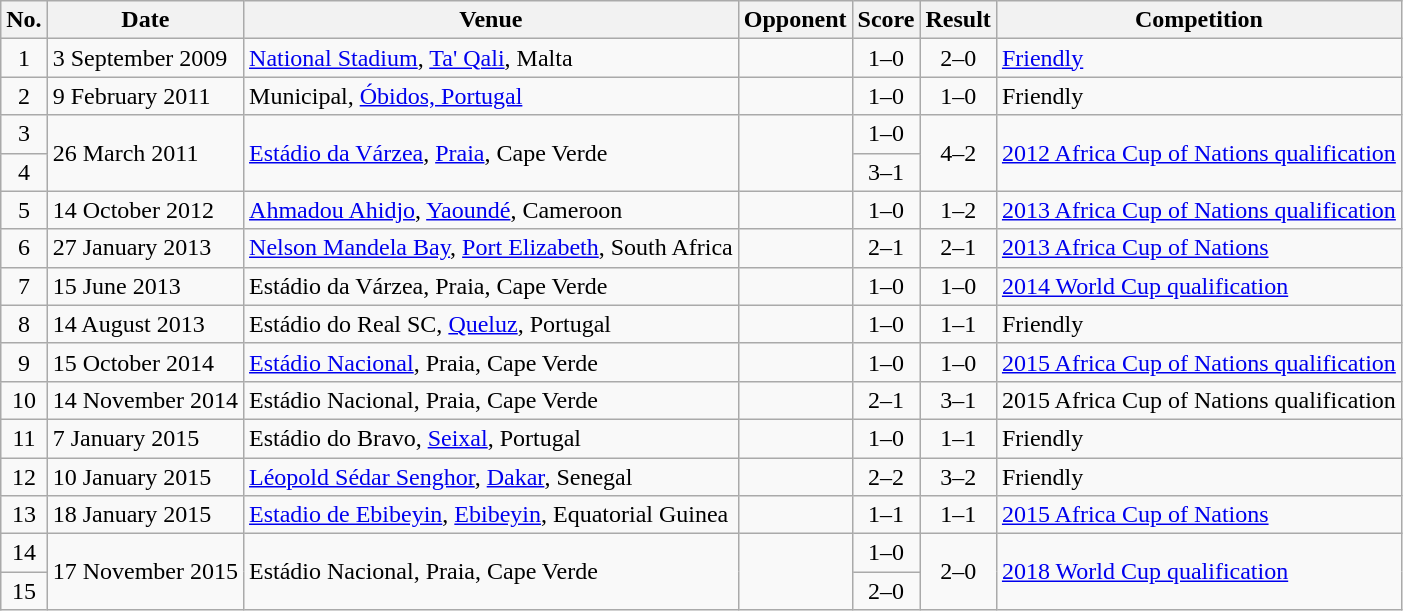<table class="wikitable sortable">
<tr>
<th scope="col">No.</th>
<th scope="col">Date</th>
<th scope="col">Venue</th>
<th scope="col">Opponent</th>
<th scope="col">Score</th>
<th scope="col">Result</th>
<th scope="col">Competition</th>
</tr>
<tr>
<td align="center">1</td>
<td>3 September 2009</td>
<td><a href='#'>National Stadium</a>, <a href='#'>Ta' Qali</a>, Malta</td>
<td></td>
<td align="center">1–0</td>
<td align="center">2–0</td>
<td><a href='#'>Friendly</a></td>
</tr>
<tr>
<td align="center">2</td>
<td>9 February 2011</td>
<td>Municipal, <a href='#'>Óbidos, Portugal</a></td>
<td></td>
<td align="center">1–0</td>
<td align="center">1–0</td>
<td>Friendly</td>
</tr>
<tr>
<td align="center">3</td>
<td rowspan="2">26 March 2011</td>
<td rowspan="2"><a href='#'>Estádio da Várzea</a>, <a href='#'>Praia</a>, Cape Verde</td>
<td rowspan="2"></td>
<td align="center">1–0</td>
<td rowspan="2" style="text-align:center;">4–2</td>
<td rowspan="2"><a href='#'>2012 Africa Cup of Nations qualification</a></td>
</tr>
<tr>
<td align="center">4</td>
<td align="center">3–1</td>
</tr>
<tr>
<td align="center">5</td>
<td>14 October 2012</td>
<td><a href='#'>Ahmadou Ahidjo</a>, <a href='#'>Yaoundé</a>, Cameroon</td>
<td></td>
<td align="center">1–0</td>
<td align="center">1–2</td>
<td><a href='#'>2013 Africa Cup of Nations qualification</a></td>
</tr>
<tr>
<td align="center">6</td>
<td>27 January 2013</td>
<td><a href='#'>Nelson Mandela Bay</a>, <a href='#'>Port Elizabeth</a>, South Africa</td>
<td></td>
<td align="center">2–1</td>
<td align="center">2–1</td>
<td><a href='#'>2013 Africa Cup of Nations</a></td>
</tr>
<tr>
<td align="center">7</td>
<td>15 June 2013</td>
<td>Estádio da Várzea, Praia, Cape Verde</td>
<td></td>
<td align="center">1–0</td>
<td align="center">1–0</td>
<td><a href='#'>2014 World Cup qualification</a></td>
</tr>
<tr>
<td align="center">8</td>
<td>14 August 2013</td>
<td>Estádio do Real SC, <a href='#'>Queluz</a>, Portugal</td>
<td></td>
<td align="center">1–0</td>
<td align="center">1–1</td>
<td>Friendly</td>
</tr>
<tr>
<td align="center">9</td>
<td>15 October 2014</td>
<td><a href='#'>Estádio Nacional</a>, Praia, Cape Verde</td>
<td></td>
<td align="center">1–0</td>
<td align="center">1–0</td>
<td><a href='#'>2015 Africa Cup of Nations qualification</a></td>
</tr>
<tr>
<td align="center">10</td>
<td>14 November 2014</td>
<td>Estádio Nacional, Praia, Cape Verde</td>
<td></td>
<td align="center">2–1</td>
<td align="center">3–1</td>
<td>2015 Africa Cup of Nations qualification</td>
</tr>
<tr>
<td align="center">11</td>
<td>7 January 2015</td>
<td>Estádio do Bravo, <a href='#'>Seixal</a>, Portugal</td>
<td></td>
<td align="center">1–0</td>
<td align="center">1–1</td>
<td>Friendly</td>
</tr>
<tr>
<td align="center">12</td>
<td>10 January 2015</td>
<td><a href='#'>Léopold Sédar Senghor</a>, <a href='#'>Dakar</a>, Senegal</td>
<td></td>
<td align="center">2–2</td>
<td align="center">3–2</td>
<td>Friendly</td>
</tr>
<tr>
<td align="center">13</td>
<td>18 January 2015</td>
<td><a href='#'>Estadio de Ebibeyin</a>, <a href='#'>Ebibeyin</a>, Equatorial Guinea</td>
<td></td>
<td align="center">1–1</td>
<td align="center">1–1</td>
<td><a href='#'>2015 Africa Cup of Nations</a></td>
</tr>
<tr>
<td align="center">14</td>
<td rowspan="2">17 November 2015</td>
<td rowspan="2">Estádio Nacional, Praia, Cape Verde</td>
<td rowspan="2"></td>
<td align="center">1–0</td>
<td rowspan="2" style="text-align:center;">2–0</td>
<td rowspan="2"><a href='#'>2018 World Cup qualification</a></td>
</tr>
<tr>
<td align="center">15</td>
<td align="center">2–0</td>
</tr>
</table>
